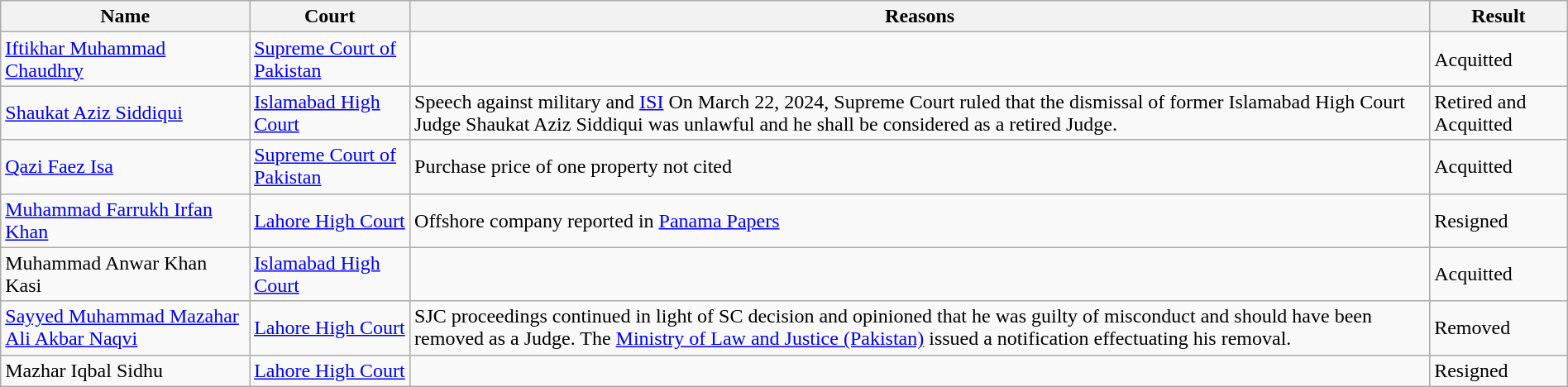<table class="wikitable sortable" style="width: 100%;">
<tr>
<th>Name</th>
<th>Court</th>
<th>Reasons</th>
<th>Result</th>
</tr>
<tr>
<td><a href='#'>Iftikhar Muhammad Chaudhry</a></td>
<td><a href='#'>Supreme Court of Pakistan</a></td>
<td></td>
<td>Acquitted</td>
</tr>
<tr>
<td><a href='#'>Shaukat Aziz Siddiqui</a></td>
<td><a href='#'>Islamabad High Court</a></td>
<td>Speech against military and <a href='#'>ISI</a> On March 22, 2024, Supreme Court ruled that the dismissal of former Islamabad High Court Judge Shaukat Aziz Siddiqui was unlawful and he shall be considered as a retired Judge.</td>
<td>Retired and Acquitted</td>
</tr>
<tr>
<td><a href='#'>Qazi Faez Isa</a></td>
<td><a href='#'>Supreme Court of Pakistan</a></td>
<td>Purchase price of one property not cited </td>
<td>Acquitted</td>
</tr>
<tr>
<td><a href='#'>Muhammad Farrukh Irfan Khan</a></td>
<td><a href='#'>Lahore High Court</a></td>
<td>Offshore company reported in <a href='#'>Panama Papers</a></td>
<td>Resigned</td>
</tr>
<tr>
<td>Muhammad Anwar Khan Kasi</td>
<td><a href='#'>Islamabad High Court</a></td>
<td></td>
<td>Acquitted</td>
</tr>
<tr>
<td><a href='#'>Sayyed Muhammad Mazahar Ali Akbar Naqvi</a></td>
<td><a href='#'>Lahore High Court</a></td>
<td>SJC proceedings continued in light of SC decision and opinioned that he was guilty of misconduct and should have been removed as a Judge. The <a href='#'>Ministry of Law and Justice (Pakistan)</a> issued a notification effectuating his removal.</td>
<td>Removed</td>
</tr>
<tr>
<td>Mazhar Iqbal Sidhu</td>
<td><a href='#'>Lahore High Court</a></td>
<td></td>
<td>Resigned</td>
</tr>
</table>
